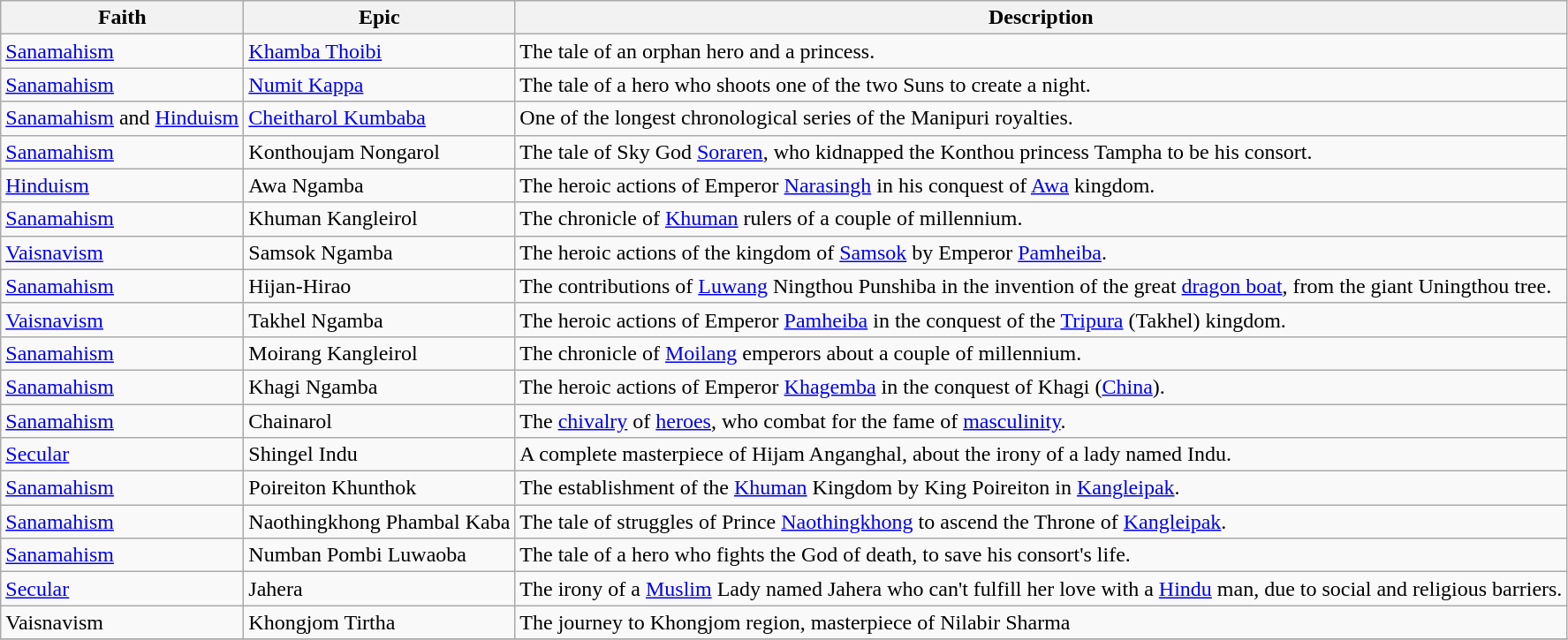<table class="wikitable sortable">
<tr>
<th>Faith</th>
<th>Epic</th>
<th>Description</th>
</tr>
<tr>
<td><a href='#'>Sanamahism</a></td>
<td><a href='#'>Khamba Thoibi</a></td>
<td>The tale of an orphan hero and a princess.</td>
</tr>
<tr>
<td><a href='#'>Sanamahism</a></td>
<td><a href='#'>Numit Kappa</a></td>
<td>The tale of a hero who shoots one of the two Suns to create a night.</td>
</tr>
<tr>
<td><a href='#'>Sanamahism</a> and <a href='#'>Hinduism</a></td>
<td><a href='#'>Cheitharol Kumbaba</a></td>
<td>One of the longest chronological series of the Manipuri royalties.</td>
</tr>
<tr>
<td><a href='#'>Sanamahism</a></td>
<td>Konthoujam Nongarol</td>
<td>The tale of Sky God <a href='#'>Soraren</a>, who kidnapped the Konthou princess Tampha to be his consort.</td>
</tr>
<tr>
<td><a href='#'>Hinduism</a></td>
<td>Awa Ngamba</td>
<td>The heroic actions of Emperor <a href='#'>Narasingh</a> in his conquest of <a href='#'>Awa</a> kingdom.</td>
</tr>
<tr>
<td><a href='#'>Sanamahism</a></td>
<td>Khuman Kangleirol</td>
<td>The chronicle of <a href='#'>Khuman</a> rulers of a couple of millennium.</td>
</tr>
<tr>
<td><a href='#'>Vaisnavism</a></td>
<td>Samsok Ngamba</td>
<td>The heroic actions of the kingdom of <a href='#'>Samsok</a> by Emperor <a href='#'>Pamheiba</a>.</td>
</tr>
<tr>
<td><a href='#'>Sanamahism</a></td>
<td>Hijan-Hirao</td>
<td>The contributions of <a href='#'>Luwang</a> Ningthou Punshiba in the invention of the great <a href='#'>dragon boat</a>, from the giant Uningthou tree.</td>
</tr>
<tr>
<td><a href='#'>Vaisnavism</a></td>
<td>Takhel Ngamba</td>
<td>The heroic actions of Emperor <a href='#'>Pamheiba</a> in the conquest of the <a href='#'>Tripura</a> (Takhel) kingdom.</td>
</tr>
<tr>
<td><a href='#'>Sanamahism</a></td>
<td>Moirang Kangleirol</td>
<td>The chronicle of <a href='#'>Moilang</a> emperors about a couple of millennium.</td>
</tr>
<tr>
<td><a href='#'>Sanamahism</a></td>
<td>Khagi Ngamba</td>
<td>The heroic actions of Emperor <a href='#'>Khagemba</a> in the conquest of Khagi (<a href='#'>China</a>).</td>
</tr>
<tr>
<td><a href='#'>Sanamahism</a></td>
<td>Chainarol</td>
<td>The <a href='#'>chivalry</a> of <a href='#'>heroes</a>, who combat for the fame of <a href='#'>masculinity</a>.</td>
</tr>
<tr>
<td><a href='#'>Secular</a></td>
<td>Shingel Indu</td>
<td>A complete masterpiece of Hijam Anganghal, about the irony of a lady named Indu.</td>
</tr>
<tr>
<td><a href='#'>Sanamahism</a></td>
<td>Poireiton Khunthok</td>
<td>The establishment of the <a href='#'>Khuman</a> Kingdom by King Poireiton in <a href='#'>Kangleipak</a>.</td>
</tr>
<tr>
<td><a href='#'>Sanamahism</a></td>
<td>Naothingkhong Phambal Kaba</td>
<td>The tale of struggles of Prince <a href='#'>Naothingkhong</a> to ascend the Throne of <a href='#'>Kangleipak</a>.</td>
</tr>
<tr>
<td><a href='#'>Sanamahism</a></td>
<td>Numban Pombi Luwaoba</td>
<td>The tale of a hero who fights the God of death, to save his consort's life.</td>
</tr>
<tr>
<td><a href='#'>Secular</a></td>
<td>Jahera</td>
<td>The irony of a <a href='#'>Muslim</a> Lady named Jahera who can't fulfill her love with a <a href='#'>Hindu</a> man, due to social and religious barriers.</td>
</tr>
<tr>
<td>Vaisnavism</td>
<td>Khongjom Tirtha</td>
<td>The journey to Khongjom region, masterpiece of Nilabir Sharma</td>
</tr>
<tr>
</tr>
</table>
